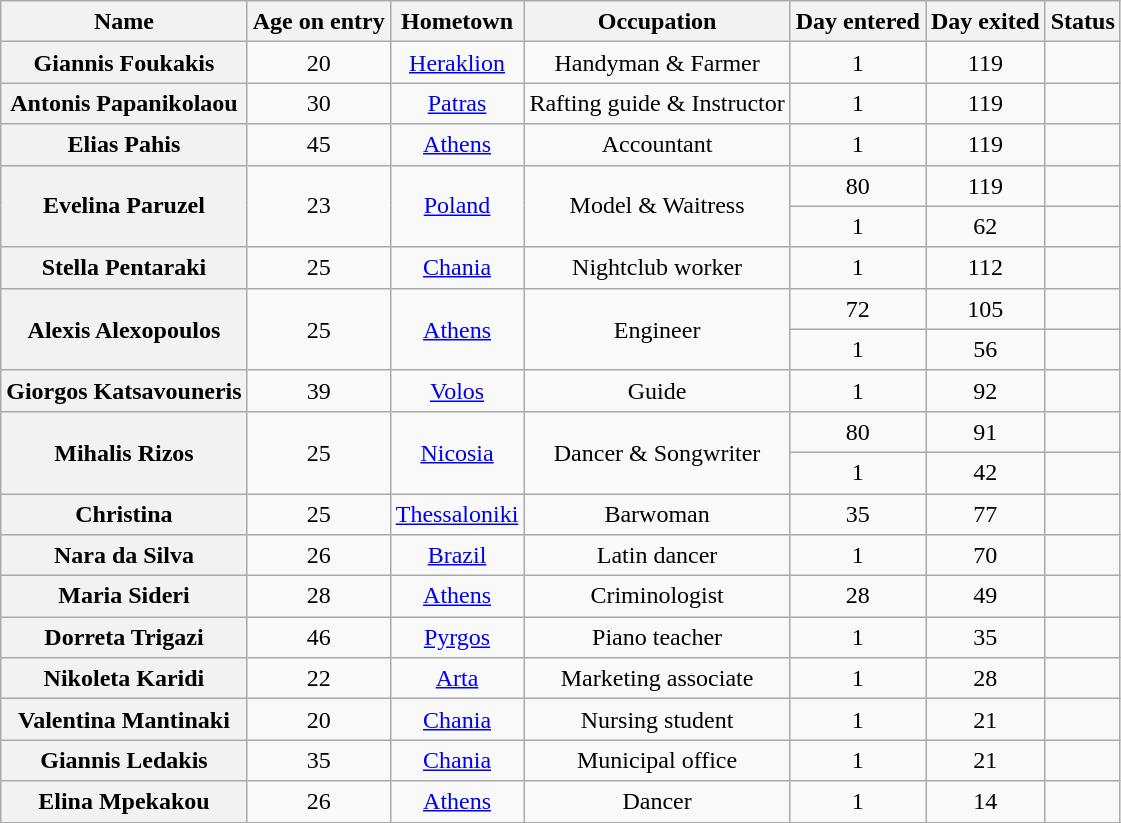<table class="wikitable sortable" style="text-align:center; line-height:20px; width:auto;">
<tr>
<th>Name</th>
<th>Age on entry</th>
<th>Hometown</th>
<th>Occupation</th>
<th>Day entered</th>
<th>Day exited</th>
<th>Status</th>
</tr>
<tr>
<th>Giannis Foukakis</th>
<td>20</td>
<td><a href='#'>Heraklion</a></td>
<td>Handyman & Farmer</td>
<td>1</td>
<td>119</td>
<td></td>
</tr>
<tr>
<th>Antonis Papanikolaou</th>
<td>30</td>
<td><a href='#'>Patras</a></td>
<td>Rafting guide & Instructor</td>
<td>1</td>
<td>119</td>
<td></td>
</tr>
<tr>
<th>Elias Pahis</th>
<td>45</td>
<td><a href='#'>Athens</a></td>
<td>Accountant</td>
<td>1</td>
<td>119</td>
<td></td>
</tr>
<tr>
<th rowspan="2">Evelina Paruzel</th>
<td rowspan="2">23</td>
<td rowspan="2"><a href='#'>Poland</a></td>
<td rowspan="2">Model & Waitress</td>
<td>80</td>
<td>119</td>
<td></td>
</tr>
<tr>
<td>1</td>
<td>62</td>
<td></td>
</tr>
<tr>
<th>Stella Pentaraki</th>
<td>25</td>
<td><a href='#'>Chania</a></td>
<td>Nightclub worker</td>
<td>1</td>
<td>112</td>
<td></td>
</tr>
<tr>
<th rowspan="2">Alexis Alexopoulos</th>
<td rowspan="2">25</td>
<td rowspan="2"><a href='#'>Athens</a></td>
<td rowspan="2">Engineer</td>
<td>72</td>
<td>105</td>
<td></td>
</tr>
<tr>
<td>1</td>
<td>56</td>
<td></td>
</tr>
<tr>
<th>Giorgos Katsavouneris</th>
<td>39</td>
<td><a href='#'>Volos</a></td>
<td>Guide</td>
<td>1</td>
<td>92</td>
<td></td>
</tr>
<tr>
<th rowspan="2">Mihalis Rizos</th>
<td rowspan="2">25</td>
<td rowspan="2"><a href='#'>Nicosia</a></td>
<td rowspan="2">Dancer & Songwriter</td>
<td>80</td>
<td>91</td>
<td></td>
</tr>
<tr>
<td>1</td>
<td>42</td>
<td></td>
</tr>
<tr>
<th>Christina</th>
<td>25</td>
<td><a href='#'>Thessaloniki</a></td>
<td>Barwoman</td>
<td>35</td>
<td>77</td>
<td></td>
</tr>
<tr>
<th>Nara da Silva</th>
<td>26</td>
<td><a href='#'>Brazil</a></td>
<td>Latin dancer</td>
<td>1</td>
<td>70</td>
<td></td>
</tr>
<tr>
<th>Maria Sideri</th>
<td>28</td>
<td><a href='#'>Athens</a></td>
<td>Criminologist</td>
<td>28</td>
<td>49</td>
<td></td>
</tr>
<tr>
<th>Dorreta Trigazi</th>
<td>46</td>
<td><a href='#'>Pyrgos</a></td>
<td>Piano teacher</td>
<td>1</td>
<td>35</td>
<td></td>
</tr>
<tr>
<th>Nikoleta Karidi</th>
<td>22</td>
<td><a href='#'>Arta</a></td>
<td>Marketing associate</td>
<td>1</td>
<td>28</td>
<td></td>
</tr>
<tr>
<th>Valentina Mantinaki</th>
<td>20</td>
<td><a href='#'>Chania</a></td>
<td>Nursing student</td>
<td>1</td>
<td>21</td>
<td></td>
</tr>
<tr>
<th>Giannis Ledakis</th>
<td>35</td>
<td><a href='#'>Chania</a></td>
<td>Municipal office</td>
<td>1</td>
<td>21</td>
<td></td>
</tr>
<tr>
<th>Elina Mpekakou</th>
<td>26</td>
<td><a href='#'>Athens</a></td>
<td>Dancer</td>
<td>1</td>
<td>14</td>
<td></td>
</tr>
<tr>
</tr>
</table>
